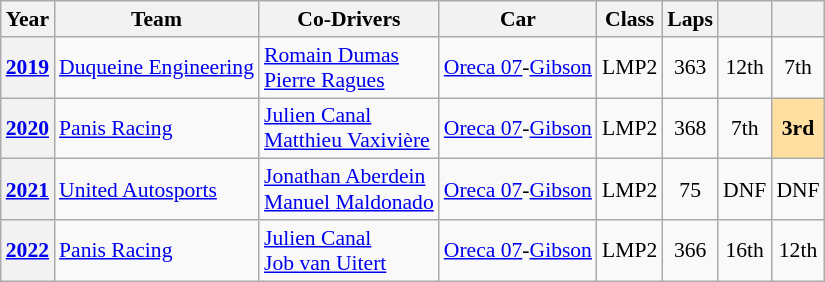<table class="wikitable" style="text-align:center; font-size:90%">
<tr>
<th>Year</th>
<th>Team</th>
<th>Co-Drivers</th>
<th>Car</th>
<th>Class</th>
<th>Laps</th>
<th></th>
<th></th>
</tr>
<tr>
<th><a href='#'>2019</a></th>
<td align="left"> <a href='#'>Duqueine Engineering</a></td>
<td align="left"> <a href='#'>Romain Dumas</a><br> <a href='#'>Pierre Ragues</a></td>
<td><a href='#'>Oreca 07</a>-<a href='#'>Gibson</a></td>
<td>LMP2</td>
<td>363</td>
<td>12th</td>
<td>7th</td>
</tr>
<tr>
<th><a href='#'>2020</a></th>
<td align="left"> <a href='#'>Panis Racing</a></td>
<td align="left"> <a href='#'>Julien Canal</a><br> <a href='#'>Matthieu Vaxivière</a></td>
<td align="left"><a href='#'>Oreca 07</a>-<a href='#'>Gibson</a></td>
<td>LMP2</td>
<td>368</td>
<td>7th</td>
<td style="background:#FFDF9F;"><strong>3rd</strong></td>
</tr>
<tr>
<th><a href='#'>2021</a></th>
<td align="left"> <a href='#'>United Autosports</a></td>
<td align="left"> <a href='#'>Jonathan Aberdein</a><br> <a href='#'>Manuel Maldonado</a></td>
<td align="left"><a href='#'>Oreca 07</a>-<a href='#'>Gibson</a></td>
<td>LMP2</td>
<td>75</td>
<td>DNF</td>
<td>DNF</td>
</tr>
<tr>
<th><a href='#'>2022</a></th>
<td align="left"> <a href='#'>Panis Racing</a></td>
<td align="left"> <a href='#'>Julien Canal</a><br> <a href='#'>Job van Uitert</a></td>
<td align="left"><a href='#'>Oreca 07</a>-<a href='#'>Gibson</a></td>
<td>LMP2</td>
<td>366</td>
<td>16th</td>
<td>12th</td>
</tr>
</table>
